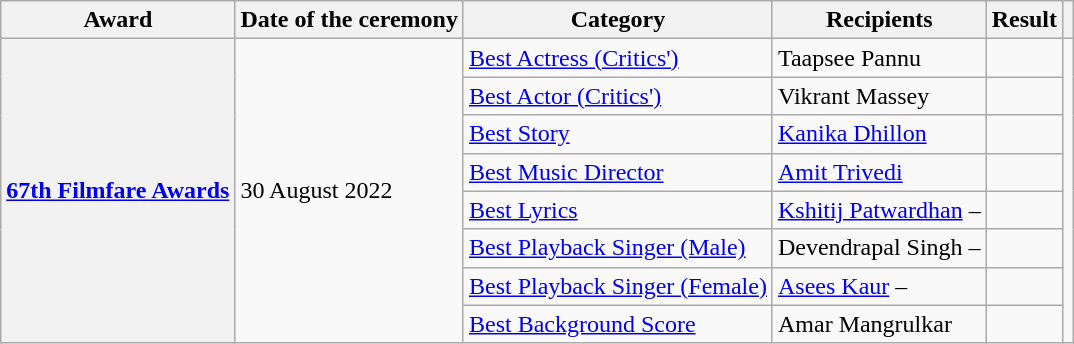<table class="wikitable plainrowheaders sortable">
<tr>
<th scope="col">Award</th>
<th scope="col">Date of the ceremony</th>
<th scope="col">Category</th>
<th scope="col">Recipients</th>
<th scope="col">Result</th>
<th scope="col" class="unsortable"></th>
</tr>
<tr>
<th rowspan="8" scope="row"><a href='#'>67th Filmfare Awards</a></th>
<td rowspan="8">30 August 2022</td>
<td><a href='#'>Best Actress (Critics')</a></td>
<td>Taapsee Pannu</td>
<td></td>
<td rowspan="8" style="text-align:center;"></td>
</tr>
<tr>
<td><a href='#'>Best Actor (Critics')</a></td>
<td>Vikrant Massey</td>
<td></td>
</tr>
<tr>
<td><a href='#'>Best Story</a></td>
<td><a href='#'>Kanika Dhillon</a></td>
<td></td>
</tr>
<tr>
<td><a href='#'>Best Music Director</a></td>
<td><a href='#'>Amit Trivedi</a></td>
<td></td>
</tr>
<tr>
<td><a href='#'>Best Lyrics</a></td>
<td><a href='#'>Kshitij Patwardhan</a> – </td>
<td></td>
</tr>
<tr>
<td><a href='#'>Best Playback Singer (Male)</a></td>
<td>Devendrapal Singh – </td>
<td></td>
</tr>
<tr>
<td><a href='#'>Best Playback Singer (Female)</a></td>
<td><a href='#'>Asees Kaur</a> – </td>
<td></td>
</tr>
<tr>
<td><a href='#'>Best Background Score</a></td>
<td>Amar Mangrulkar</td>
<td></td>
</tr>
</table>
